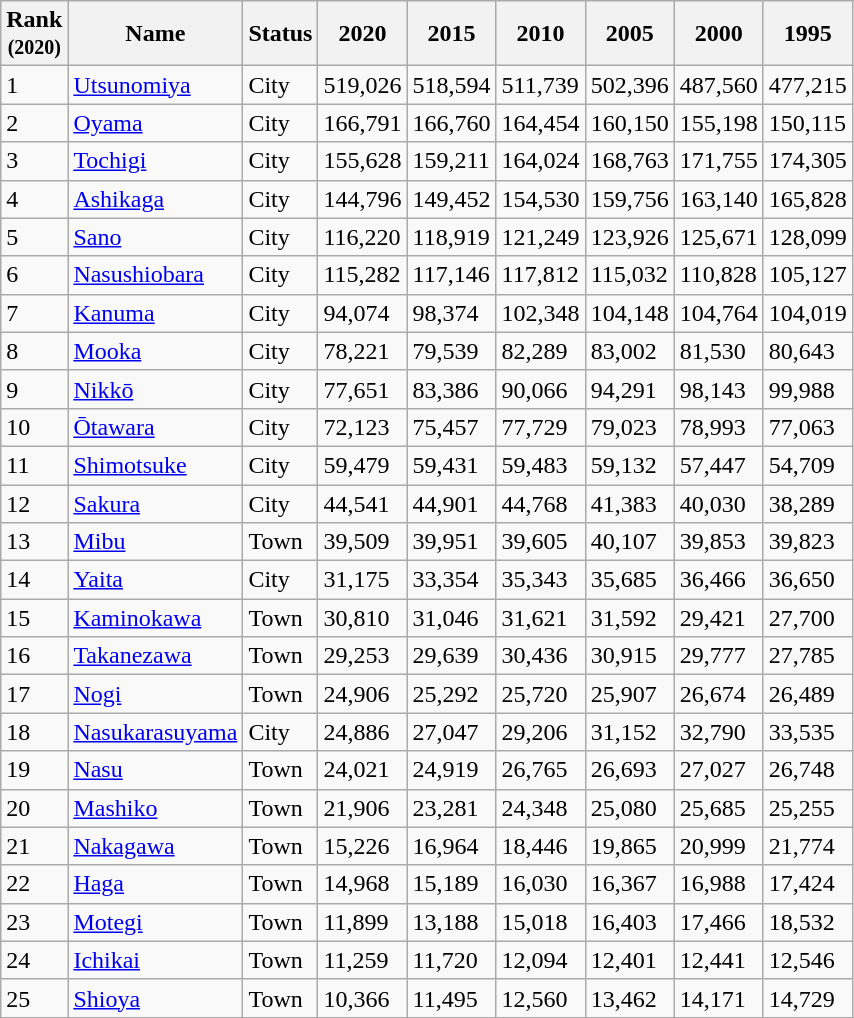<table class="wikitable sortable">
<tr>
<th>Rank<br><small>(2020)</small></th>
<th>Name</th>
<th>Status</th>
<th>2020</th>
<th>2015</th>
<th>2010</th>
<th>2005</th>
<th>2000</th>
<th>1995</th>
</tr>
<tr>
<td>1</td>
<td><a href='#'>Utsunomiya</a></td>
<td>City</td>
<td>519,026</td>
<td>518,594</td>
<td>511,739</td>
<td>502,396</td>
<td>487,560</td>
<td>477,215</td>
</tr>
<tr>
<td>2</td>
<td><a href='#'>Oyama</a></td>
<td>City</td>
<td>166,791</td>
<td>166,760</td>
<td>164,454</td>
<td>160,150</td>
<td>155,198</td>
<td>150,115</td>
</tr>
<tr>
<td>3</td>
<td><a href='#'>Tochigi</a></td>
<td>City</td>
<td>155,628</td>
<td>159,211</td>
<td>164,024</td>
<td>168,763</td>
<td>171,755</td>
<td>174,305</td>
</tr>
<tr>
<td>4</td>
<td><a href='#'>Ashikaga</a></td>
<td>City</td>
<td>144,796</td>
<td>149,452</td>
<td>154,530</td>
<td>159,756</td>
<td>163,140</td>
<td>165,828</td>
</tr>
<tr>
<td>5</td>
<td><a href='#'>Sano</a></td>
<td>City</td>
<td>116,220</td>
<td>118,919</td>
<td>121,249</td>
<td>123,926</td>
<td>125,671</td>
<td>128,099</td>
</tr>
<tr>
<td>6</td>
<td><a href='#'>Nasushiobara</a></td>
<td>City</td>
<td>115,282</td>
<td>117,146</td>
<td>117,812</td>
<td>115,032</td>
<td>110,828</td>
<td>105,127</td>
</tr>
<tr>
<td>7</td>
<td><a href='#'>Kanuma</a></td>
<td>City</td>
<td>94,074</td>
<td>98,374</td>
<td>102,348</td>
<td>104,148</td>
<td>104,764</td>
<td>104,019</td>
</tr>
<tr>
<td>8</td>
<td><a href='#'>Mooka</a></td>
<td>City</td>
<td>78,221</td>
<td>79,539</td>
<td>82,289</td>
<td>83,002</td>
<td>81,530</td>
<td>80,643</td>
</tr>
<tr>
<td>9</td>
<td><a href='#'>Nikkō</a></td>
<td>City</td>
<td>77,651</td>
<td>83,386</td>
<td>90,066</td>
<td>94,291</td>
<td>98,143</td>
<td>99,988</td>
</tr>
<tr>
<td>10</td>
<td><a href='#'>Ōtawara</a></td>
<td>City</td>
<td>72,123</td>
<td>75,457</td>
<td>77,729</td>
<td>79,023</td>
<td>78,993</td>
<td>77,063</td>
</tr>
<tr>
<td>11</td>
<td><a href='#'>Shimotsuke</a></td>
<td>City</td>
<td>59,479</td>
<td>59,431</td>
<td>59,483</td>
<td>59,132</td>
<td>57,447</td>
<td>54,709</td>
</tr>
<tr>
<td>12</td>
<td><a href='#'>Sakura</a></td>
<td>City</td>
<td>44,541</td>
<td>44,901</td>
<td>44,768</td>
<td>41,383</td>
<td>40,030</td>
<td>38,289</td>
</tr>
<tr>
<td>13</td>
<td><a href='#'>Mibu</a></td>
<td>Town</td>
<td>39,509</td>
<td>39,951</td>
<td>39,605</td>
<td>40,107</td>
<td>39,853</td>
<td>39,823</td>
</tr>
<tr>
<td>14</td>
<td><a href='#'>Yaita</a></td>
<td>City</td>
<td>31,175</td>
<td>33,354</td>
<td>35,343</td>
<td>35,685</td>
<td>36,466</td>
<td>36,650</td>
</tr>
<tr>
<td>15</td>
<td><a href='#'>Kaminokawa</a></td>
<td>Town</td>
<td>30,810</td>
<td>31,046</td>
<td>31,621</td>
<td>31,592</td>
<td>29,421</td>
<td>27,700</td>
</tr>
<tr>
<td>16</td>
<td><a href='#'>Takanezawa</a></td>
<td>Town</td>
<td>29,253</td>
<td>29,639</td>
<td>30,436</td>
<td>30,915</td>
<td>29,777</td>
<td>27,785</td>
</tr>
<tr>
<td>17</td>
<td><a href='#'>Nogi</a></td>
<td>Town</td>
<td>24,906</td>
<td>25,292</td>
<td>25,720</td>
<td>25,907</td>
<td>26,674</td>
<td>26,489</td>
</tr>
<tr>
<td>18</td>
<td><a href='#'>Nasukarasuyama</a></td>
<td>City</td>
<td>24,886</td>
<td>27,047</td>
<td>29,206</td>
<td>31,152</td>
<td>32,790</td>
<td>33,535</td>
</tr>
<tr>
<td>19</td>
<td><a href='#'>Nasu</a></td>
<td>Town</td>
<td>24,021</td>
<td>24,919</td>
<td>26,765</td>
<td>26,693</td>
<td>27,027</td>
<td>26,748</td>
</tr>
<tr>
<td>20</td>
<td><a href='#'>Mashiko</a></td>
<td>Town</td>
<td>21,906</td>
<td>23,281</td>
<td>24,348</td>
<td>25,080</td>
<td>25,685</td>
<td>25,255</td>
</tr>
<tr>
<td>21</td>
<td><a href='#'>Nakagawa</a></td>
<td>Town</td>
<td>15,226</td>
<td>16,964</td>
<td>18,446</td>
<td>19,865</td>
<td>20,999</td>
<td>21,774</td>
</tr>
<tr>
<td>22</td>
<td><a href='#'>Haga</a></td>
<td>Town</td>
<td>14,968</td>
<td>15,189</td>
<td>16,030</td>
<td>16,367</td>
<td>16,988</td>
<td>17,424</td>
</tr>
<tr>
<td>23</td>
<td><a href='#'>Motegi</a></td>
<td>Town</td>
<td>11,899</td>
<td>13,188</td>
<td>15,018</td>
<td>16,403</td>
<td>17,466</td>
<td>18,532</td>
</tr>
<tr>
<td>24</td>
<td><a href='#'>Ichikai</a></td>
<td>Town</td>
<td>11,259</td>
<td>11,720</td>
<td>12,094</td>
<td>12,401</td>
<td>12,441</td>
<td>12,546</td>
</tr>
<tr>
<td>25</td>
<td><a href='#'>Shioya</a></td>
<td>Town</td>
<td>10,366</td>
<td>11,495</td>
<td>12,560</td>
<td>13,462</td>
<td>14,171</td>
<td>14,729</td>
</tr>
</table>
